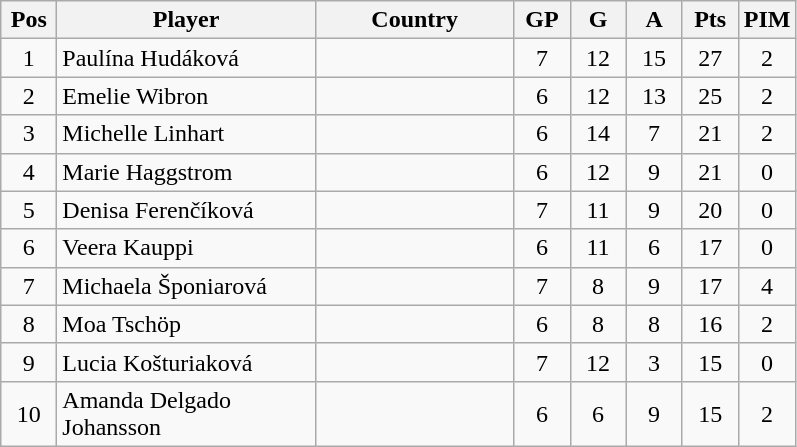<table class="wikitable sortable" style="text-align: center;">
<tr>
<th width=30>Pos</th>
<th width=165>Player</th>
<th width=125>Country</th>
<th width=30>GP</th>
<th width=30>G</th>
<th width=30>A</th>
<th width=30>Pts</th>
<th width=30>PIM</th>
</tr>
<tr>
<td>1</td>
<td align=left>Paulína Hudáková</td>
<td align=left></td>
<td>7</td>
<td>12</td>
<td>15</td>
<td>27</td>
<td>2</td>
</tr>
<tr>
<td>2</td>
<td align=left>Emelie Wibron</td>
<td align=left></td>
<td>6</td>
<td>12</td>
<td>13</td>
<td>25</td>
<td>2</td>
</tr>
<tr>
<td>3</td>
<td align=left>Michelle Linhart</td>
<td align=left></td>
<td>6</td>
<td>14</td>
<td>7</td>
<td>21</td>
<td>2</td>
</tr>
<tr>
<td>4</td>
<td align=left>Marie Haggstrom</td>
<td align=left></td>
<td>6</td>
<td>12</td>
<td>9</td>
<td>21</td>
<td>0</td>
</tr>
<tr>
<td>5</td>
<td align=left>Denisa Ferenčíková</td>
<td align=left></td>
<td>7</td>
<td>11</td>
<td>9</td>
<td>20</td>
<td>0</td>
</tr>
<tr>
<td>6</td>
<td align=left>Veera Kauppi</td>
<td align=left></td>
<td>6</td>
<td>11</td>
<td>6</td>
<td>17</td>
<td>0</td>
</tr>
<tr>
<td>7</td>
<td align=left>Michaela Šponiarová</td>
<td align=left></td>
<td>7</td>
<td>8</td>
<td>9</td>
<td>17</td>
<td>4</td>
</tr>
<tr>
<td>8</td>
<td align=left>Moa Tschöp</td>
<td align=left></td>
<td>6</td>
<td>8</td>
<td>8</td>
<td>16</td>
<td>2</td>
</tr>
<tr>
<td>9</td>
<td align=left>Lucia Košturiaková</td>
<td align=left></td>
<td>7</td>
<td>12</td>
<td>3</td>
<td>15</td>
<td>0</td>
</tr>
<tr>
<td>10</td>
<td align=left>Amanda Delgado Johansson</td>
<td align=left></td>
<td>6</td>
<td>6</td>
<td>9</td>
<td>15</td>
<td>2</td>
</tr>
</table>
